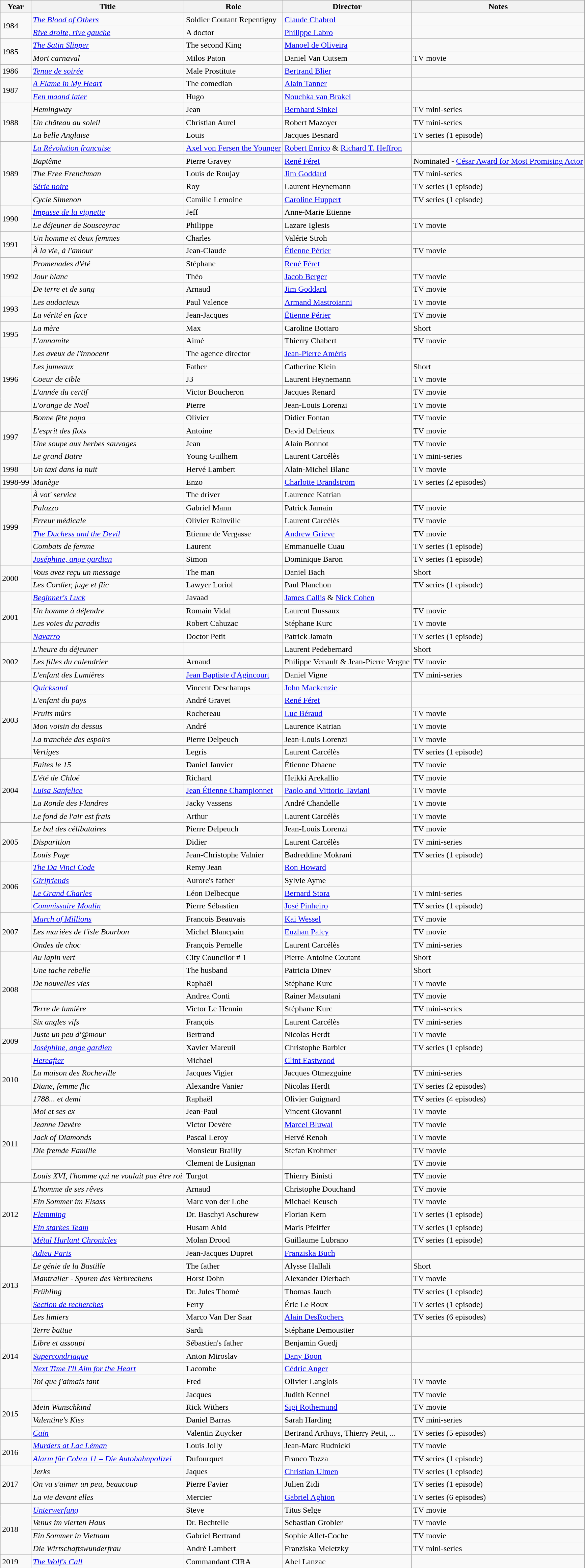<table class="wikitable sortable">
<tr>
<th>Year</th>
<th>Title</th>
<th>Role</th>
<th>Director</th>
<th class="unsortable">Notes</th>
</tr>
<tr>
<td rowspan=2>1984</td>
<td><em><a href='#'>The Blood of Others</a></em></td>
<td>Soldier Coutant Repentigny</td>
<td><a href='#'>Claude Chabrol</a></td>
<td></td>
</tr>
<tr>
<td><em><a href='#'>Rive droite, rive gauche</a></em></td>
<td>A doctor</td>
<td><a href='#'>Philippe Labro</a></td>
<td></td>
</tr>
<tr>
<td rowspan=2>1985</td>
<td><em><a href='#'>The Satin Slipper</a></em></td>
<td>The second King</td>
<td><a href='#'>Manoel de Oliveira</a></td>
<td></td>
</tr>
<tr>
<td><em>Mort carnaval</em></td>
<td>Milos Paton</td>
<td>Daniel Van Cutsem</td>
<td>TV movie</td>
</tr>
<tr>
<td>1986</td>
<td><em><a href='#'>Tenue de soirée</a></em></td>
<td>Male Prostitute</td>
<td><a href='#'>Bertrand Blier</a></td>
<td></td>
</tr>
<tr>
<td rowspan=2>1987</td>
<td><em><a href='#'>A Flame in My Heart</a></em></td>
<td>The comedian</td>
<td><a href='#'>Alain Tanner</a></td>
<td></td>
</tr>
<tr>
<td><em><a href='#'>Een maand later</a></em></td>
<td>Hugo</td>
<td><a href='#'>Nouchka van Brakel</a></td>
<td></td>
</tr>
<tr>
<td rowspan=3>1988</td>
<td><em>Hemingway</em></td>
<td>Jean</td>
<td><a href='#'>Bernhard Sinkel</a></td>
<td>TV mini-series</td>
</tr>
<tr>
<td><em>Un château au soleil</em></td>
<td>Christian Aurel</td>
<td>Robert Mazoyer</td>
<td>TV mini-series</td>
</tr>
<tr>
<td><em>La belle Anglaise</em></td>
<td>Louis</td>
<td>Jacques Besnard</td>
<td>TV series (1 episode)</td>
</tr>
<tr>
<td rowspan=5>1989</td>
<td><em><a href='#'>La Révolution française</a></em></td>
<td><a href='#'>Axel von Fersen the Younger</a></td>
<td><a href='#'>Robert Enrico</a> & <a href='#'>Richard T. Heffron</a></td>
<td></td>
</tr>
<tr>
<td><em>Baptême</em></td>
<td>Pierre Gravey</td>
<td><a href='#'>René Féret</a></td>
<td>Nominated - <a href='#'>César Award for Most Promising Actor</a></td>
</tr>
<tr>
<td><em>The Free Frenchman</em></td>
<td>Louis de Roujay</td>
<td><a href='#'>Jim Goddard</a></td>
<td>TV mini-series</td>
</tr>
<tr>
<td><em><a href='#'>Série noire</a></em></td>
<td>Roy</td>
<td>Laurent Heynemann</td>
<td>TV series (1 episode)</td>
</tr>
<tr>
<td><em>Cycle Simenon</em></td>
<td>Camille Lemoine</td>
<td><a href='#'>Caroline Huppert</a></td>
<td>TV series (1 episode)</td>
</tr>
<tr>
<td rowspan=2>1990</td>
<td><em><a href='#'>Impasse de la vignette</a></em></td>
<td>Jeff</td>
<td>Anne-Marie Etienne</td>
<td></td>
</tr>
<tr>
<td><em>Le déjeuner de Sousceyrac</em></td>
<td>Philippe</td>
<td>Lazare Iglesis</td>
<td>TV movie</td>
</tr>
<tr>
<td rowspan=2>1991</td>
<td><em>Un homme et deux femmes</em></td>
<td>Charles</td>
<td>Valérie Stroh</td>
<td></td>
</tr>
<tr>
<td><em>À la vie, à l'amour</em></td>
<td>Jean-Claude</td>
<td><a href='#'>Étienne Périer</a></td>
<td>TV movie</td>
</tr>
<tr>
<td rowspan=3>1992</td>
<td><em>Promenades d'été</em></td>
<td>Stéphane</td>
<td><a href='#'>René Féret</a></td>
<td></td>
</tr>
<tr>
<td><em>Jour blanc</em></td>
<td>Théo</td>
<td><a href='#'>Jacob Berger</a></td>
<td>TV movie</td>
</tr>
<tr>
<td><em>De terre et de sang</em></td>
<td>Arnaud</td>
<td><a href='#'>Jim Goddard</a></td>
<td>TV movie</td>
</tr>
<tr>
<td rowspan=2>1993</td>
<td><em>Les audacieux</em></td>
<td>Paul Valence</td>
<td><a href='#'>Armand Mastroianni</a></td>
<td>TV movie</td>
</tr>
<tr>
<td><em>La vérité en face</em></td>
<td>Jean-Jacques</td>
<td><a href='#'>Étienne Périer</a></td>
<td>TV movie</td>
</tr>
<tr>
<td rowspan=2>1995</td>
<td><em>La mère</em></td>
<td>Max</td>
<td>Caroline Bottaro</td>
<td>Short</td>
</tr>
<tr>
<td><em>L'annamite</em></td>
<td>Aimé</td>
<td>Thierry Chabert</td>
<td>TV movie</td>
</tr>
<tr>
<td rowspan=5>1996</td>
<td><em>Les aveux de l'innocent</em></td>
<td>The agence director</td>
<td><a href='#'>Jean-Pierre Améris</a></td>
<td></td>
</tr>
<tr>
<td><em>Les jumeaux</em></td>
<td>Father</td>
<td>Catherine Klein</td>
<td>Short</td>
</tr>
<tr>
<td><em>Coeur de cible</em></td>
<td>J3</td>
<td>Laurent Heynemann</td>
<td>TV movie</td>
</tr>
<tr>
<td><em>L'année du certif</em></td>
<td>Victor Boucheron</td>
<td>Jacques Renard</td>
<td>TV movie</td>
</tr>
<tr>
<td><em>L'orange de Noël</em></td>
<td>Pierre</td>
<td>Jean-Louis Lorenzi</td>
<td>TV movie</td>
</tr>
<tr>
<td rowspan=4>1997</td>
<td><em>Bonne fête papa</em></td>
<td>Olivier</td>
<td>Didier Fontan</td>
<td>TV movie</td>
</tr>
<tr>
<td><em>L'esprit des flots</em></td>
<td>Antoine</td>
<td>David Delrieux</td>
<td>TV movie</td>
</tr>
<tr>
<td><em>Une soupe aux herbes sauvages</em></td>
<td>Jean</td>
<td>Alain Bonnot</td>
<td>TV movie</td>
</tr>
<tr>
<td><em>Le grand Batre</em></td>
<td>Young Guilhem</td>
<td>Laurent Carcélès</td>
<td>TV mini-series</td>
</tr>
<tr>
<td>1998</td>
<td><em>Un taxi dans la nuit</em></td>
<td>Hervé Lambert</td>
<td>Alain-Michel Blanc</td>
<td>TV movie</td>
</tr>
<tr>
<td>1998-99</td>
<td><em>Manège</em></td>
<td>Enzo</td>
<td><a href='#'>Charlotte Brändström</a></td>
<td>TV series (2 episodes)</td>
</tr>
<tr>
<td rowspan=6>1999</td>
<td><em>À vot' service</em></td>
<td>The driver</td>
<td>Laurence Katrian</td>
<td></td>
</tr>
<tr>
<td><em>Palazzo</em></td>
<td>Gabriel Mann</td>
<td>Patrick Jamain</td>
<td>TV movie</td>
</tr>
<tr>
<td><em>Erreur médicale</em></td>
<td>Olivier Rainville</td>
<td>Laurent Carcélès</td>
<td>TV movie</td>
</tr>
<tr>
<td><em><a href='#'>The Duchess and the Devil</a></em></td>
<td>Etienne de Vergasse</td>
<td><a href='#'>Andrew Grieve</a></td>
<td>TV movie</td>
</tr>
<tr>
<td><em>Combats de femme</em></td>
<td>Laurent</td>
<td>Emmanuelle Cuau</td>
<td>TV series (1 episode)</td>
</tr>
<tr>
<td><em><a href='#'>Joséphine, ange gardien</a></em></td>
<td>Simon</td>
<td>Dominique Baron</td>
<td>TV series (1 episode)</td>
</tr>
<tr>
<td rowspan=2>2000</td>
<td><em>Vous avez reçu un message</em></td>
<td>The man</td>
<td>Daniel Bach</td>
<td>Short</td>
</tr>
<tr>
<td><em>Les Cordier, juge et flic</em></td>
<td>Lawyer Loriol</td>
<td>Paul Planchon</td>
<td>TV series (1 episode)</td>
</tr>
<tr>
<td rowspan=4>2001</td>
<td><em><a href='#'>Beginner's Luck</a></em></td>
<td>Javaad</td>
<td><a href='#'>James Callis</a> & <a href='#'>Nick Cohen</a></td>
<td></td>
</tr>
<tr>
<td><em>Un homme à défendre</em></td>
<td>Romain Vidal</td>
<td>Laurent Dussaux</td>
<td>TV movie</td>
</tr>
<tr>
<td><em>Les voies du paradis</em></td>
<td>Robert Cahuzac</td>
<td>Stéphane Kurc</td>
<td>TV movie</td>
</tr>
<tr>
<td><em><a href='#'>Navarro</a></em></td>
<td>Doctor Petit</td>
<td>Patrick Jamain</td>
<td>TV series (1 episode)</td>
</tr>
<tr>
<td rowspan=3>2002</td>
<td><em>L'heure du déjeuner</em></td>
<td></td>
<td>Laurent Pedebernard</td>
<td>Short</td>
</tr>
<tr>
<td><em>Les filles du calendrier</em></td>
<td>Arnaud</td>
<td>Philippe Venault & Jean-Pierre Vergne</td>
<td>TV movie</td>
</tr>
<tr>
<td><em>L'enfant des Lumières</em></td>
<td><a href='#'>Jean Baptiste d'Agincourt</a></td>
<td>Daniel Vigne</td>
<td>TV mini-series</td>
</tr>
<tr>
<td rowspan=6>2003</td>
<td><em><a href='#'>Quicksand</a></em></td>
<td>Vincent Deschamps</td>
<td><a href='#'>John Mackenzie</a></td>
<td></td>
</tr>
<tr>
<td><em>L'enfant du pays</em></td>
<td>André Gravet</td>
<td><a href='#'>René Féret</a></td>
<td></td>
</tr>
<tr>
<td><em>Fruits mûrs</em></td>
<td>Rochereau</td>
<td><a href='#'>Luc Béraud</a></td>
<td>TV movie</td>
</tr>
<tr>
<td><em>Mon voisin du dessus</em></td>
<td>André</td>
<td>Laurence Katrian</td>
<td>TV movie</td>
</tr>
<tr>
<td><em>La tranchée des espoirs</em></td>
<td>Pierre Delpeuch</td>
<td>Jean-Louis Lorenzi</td>
<td>TV movie</td>
</tr>
<tr>
<td><em>Vertiges</em></td>
<td>Legris</td>
<td>Laurent Carcélès</td>
<td>TV series (1 episode)</td>
</tr>
<tr>
<td rowspan=5>2004</td>
<td><em>Faites le 15</em></td>
<td>Daniel Janvier</td>
<td>Étienne Dhaene</td>
<td>TV movie</td>
</tr>
<tr>
<td><em>L'été de Chloé</em></td>
<td>Richard</td>
<td>Heikki Arekallio</td>
<td>TV movie</td>
</tr>
<tr>
<td><em><a href='#'>Luisa Sanfelice</a></em></td>
<td><a href='#'>Jean Étienne Championnet</a></td>
<td><a href='#'>Paolo and Vittorio Taviani</a></td>
<td>TV movie</td>
</tr>
<tr>
<td><em>La Ronde des Flandres</em></td>
<td>Jacky Vassens</td>
<td>André Chandelle</td>
<td>TV movie</td>
</tr>
<tr>
<td><em>Le fond de l'air est frais</em></td>
<td>Arthur</td>
<td>Laurent Carcélès</td>
<td>TV movie</td>
</tr>
<tr>
<td rowspan=3>2005</td>
<td><em>Le bal des célibataires</em></td>
<td>Pierre Delpeuch</td>
<td>Jean-Louis Lorenzi</td>
<td>TV movie</td>
</tr>
<tr>
<td><em>Disparition</em></td>
<td>Didier</td>
<td>Laurent Carcélès</td>
<td>TV mini-series</td>
</tr>
<tr>
<td><em>Louis Page</em></td>
<td>Jean-Christophe Valnier</td>
<td>Badreddine Mokrani</td>
<td>TV series (1 episode)</td>
</tr>
<tr>
<td rowspan=4>2006</td>
<td><em><a href='#'>The Da Vinci Code</a></em></td>
<td>Remy Jean</td>
<td><a href='#'>Ron Howard</a></td>
<td></td>
</tr>
<tr>
<td><em><a href='#'>Girlfriends</a></em></td>
<td>Aurore's father</td>
<td>Sylvie Ayme</td>
<td></td>
</tr>
<tr>
<td><em><a href='#'>Le Grand Charles</a></em></td>
<td>Léon Delbecque</td>
<td><a href='#'>Bernard Stora</a></td>
<td>TV mini-series</td>
</tr>
<tr>
<td><em><a href='#'>Commissaire Moulin</a></em></td>
<td>Pierre Sébastien</td>
<td><a href='#'>José Pinheiro</a></td>
<td>TV series (1 episode)</td>
</tr>
<tr>
<td rowspan=3>2007</td>
<td><em><a href='#'>March of Millions</a></em></td>
<td>Francois Beauvais</td>
<td><a href='#'>Kai Wessel</a></td>
<td>TV movie</td>
</tr>
<tr>
<td><em>Les mariées de l'isle Bourbon</em></td>
<td>Michel Blancpain</td>
<td><a href='#'>Euzhan Palcy</a></td>
<td>TV movie</td>
</tr>
<tr>
<td><em>Ondes de choc</em></td>
<td>François Pernelle</td>
<td>Laurent Carcélès</td>
<td>TV mini-series</td>
</tr>
<tr>
<td rowspan=6>2008</td>
<td><em>Au lapin vert</em></td>
<td>City Councilor # 1</td>
<td>Pierre-Antoine Coutant</td>
<td>Short</td>
</tr>
<tr>
<td><em>Une tache rebelle</em></td>
<td>The husband</td>
<td>Patricia Dinev</td>
<td>Short</td>
</tr>
<tr>
<td><em>De nouvelles vies</em></td>
<td>Raphaël</td>
<td>Stéphane Kurc</td>
<td>TV movie</td>
</tr>
<tr>
<td><em></em></td>
<td>Andrea Conti</td>
<td>Rainer Matsutani</td>
<td>TV movie</td>
</tr>
<tr>
<td><em>Terre de lumière</em></td>
<td>Victor Le Hennin</td>
<td>Stéphane Kurc</td>
<td>TV mini-series</td>
</tr>
<tr>
<td><em>Six angles vifs</em></td>
<td>François</td>
<td>Laurent Carcélès</td>
<td>TV mini-series</td>
</tr>
<tr>
<td rowspan=2>2009</td>
<td><em>Juste un peu d'@mour</em></td>
<td>Bertrand</td>
<td>Nicolas Herdt</td>
<td>TV movie</td>
</tr>
<tr>
<td><em><a href='#'>Joséphine, ange gardien</a></em></td>
<td>Xavier Mareuil</td>
<td>Christophe Barbier</td>
<td>TV series (1 episode)</td>
</tr>
<tr>
<td rowspan=4>2010</td>
<td><em><a href='#'>Hereafter</a></em></td>
<td>Michael</td>
<td><a href='#'>Clint Eastwood</a></td>
<td></td>
</tr>
<tr>
<td><em>La maison des Rocheville</em></td>
<td>Jacques Vigier</td>
<td>Jacques Otmezguine</td>
<td>TV mini-series</td>
</tr>
<tr>
<td><em>Diane, femme flic</em></td>
<td>Alexandre Vanier</td>
<td>Nicolas Herdt</td>
<td>TV series (2 episodes)</td>
</tr>
<tr>
<td><em>1788... et demi</em></td>
<td>Raphaël</td>
<td>Olivier Guignard</td>
<td>TV series (4 episodes)</td>
</tr>
<tr>
<td rowspan=6>2011</td>
<td><em>Moi et ses ex</em></td>
<td>Jean-Paul</td>
<td>Vincent Giovanni</td>
<td>TV movie</td>
</tr>
<tr>
<td><em>Jeanne Devère</em></td>
<td>Victor Devère</td>
<td><a href='#'>Marcel Bluwal</a></td>
<td>TV movie</td>
</tr>
<tr>
<td><em>Jack of Diamonds</em></td>
<td>Pascal Leroy</td>
<td>Hervé Renoh</td>
<td>TV movie</td>
</tr>
<tr>
<td><em>Die fremde Familie</em></td>
<td>Monsieur Brailly</td>
<td>Stefan Krohmer</td>
<td>TV movie</td>
</tr>
<tr>
<td><em></em></td>
<td>Clement de Lusignan</td>
<td></td>
<td>TV movie</td>
</tr>
<tr>
<td><em>Louis XVI, l'homme qui ne voulait pas être roi</em></td>
<td>Turgot</td>
<td>Thierry Binisti</td>
<td>TV movie</td>
</tr>
<tr>
<td rowspan=5>2012</td>
<td><em>L'homme de ses rêves</em></td>
<td>Arnaud</td>
<td>Christophe Douchand</td>
<td>TV movie</td>
</tr>
<tr>
<td><em>Ein Sommer im Elsass</em></td>
<td>Marc von der Lohe</td>
<td>Michael Keusch</td>
<td>TV movie</td>
</tr>
<tr>
<td><em><a href='#'>Flemming</a></em></td>
<td>Dr. Baschyi Aschurew</td>
<td>Florian Kern</td>
<td>TV series (1 episode)</td>
</tr>
<tr>
<td><em><a href='#'>Ein starkes Team</a></em></td>
<td>Husam Abid</td>
<td>Maris Pfeiffer</td>
<td>TV series (1 episode)</td>
</tr>
<tr>
<td><em><a href='#'>Métal Hurlant Chronicles</a></em></td>
<td>Molan Drood</td>
<td>Guillaume Lubrano</td>
<td>TV series (1 episode)</td>
</tr>
<tr>
<td rowspan=6>2013</td>
<td><em><a href='#'>Adieu Paris</a></em></td>
<td>Jean-Jacques Dupret</td>
<td><a href='#'>Franziska Buch</a></td>
<td></td>
</tr>
<tr>
<td><em>Le génie de la Bastille</em></td>
<td>The father</td>
<td>Alysse Hallali</td>
<td>Short</td>
</tr>
<tr>
<td><em>Mantrailer - Spuren des Verbrechens</em></td>
<td>Horst Dohn</td>
<td>Alexander Dierbach</td>
<td>TV movie</td>
</tr>
<tr>
<td><em>Frühling</em></td>
<td>Dr. Jules Thomé</td>
<td>Thomas Jauch</td>
<td>TV series (1 episode)</td>
</tr>
<tr>
<td><em><a href='#'>Section de recherches</a></em></td>
<td>Ferry</td>
<td>Éric Le Roux</td>
<td>TV series (1 episode)</td>
</tr>
<tr>
<td><em>Les limiers</em></td>
<td>Marco Van Der Saar</td>
<td><a href='#'>Alain DesRochers</a></td>
<td>TV series (6 episodes)</td>
</tr>
<tr>
<td rowspan=5>2014</td>
<td><em>Terre battue</em></td>
<td>Sardi</td>
<td>Stéphane Demoustier</td>
<td></td>
</tr>
<tr>
<td><em>Libre et assoupi</em></td>
<td>Sébastien's father</td>
<td>Benjamin Guedj</td>
<td></td>
</tr>
<tr>
<td><em><a href='#'>Supercondriaque</a></em></td>
<td>Anton Miroslav</td>
<td><a href='#'>Dany Boon</a></td>
<td></td>
</tr>
<tr>
<td><em><a href='#'>Next Time I'll Aim for the Heart</a></em></td>
<td>Lacombe</td>
<td><a href='#'>Cédric Anger</a></td>
<td></td>
</tr>
<tr>
<td><em>Toi que j'aimais tant</em></td>
<td>Fred</td>
<td>Olivier Langlois</td>
<td>TV movie</td>
</tr>
<tr>
<td rowspan=4>2015</td>
<td><em></em></td>
<td>Jacques</td>
<td>Judith Kennel</td>
<td>TV movie</td>
</tr>
<tr>
<td><em>Mein Wunschkind</em></td>
<td>Rick Withers</td>
<td><a href='#'>Sigi Rothemund</a></td>
<td>TV movie</td>
</tr>
<tr>
<td><em>Valentine's Kiss</em></td>
<td>Daniel Barras</td>
<td>Sarah Harding</td>
<td>TV mini-series</td>
</tr>
<tr>
<td><em><a href='#'>Caïn</a></em></td>
<td>Valentin Zuycker</td>
<td>Bertrand Arthuys, Thierry Petit, ...</td>
<td>TV series (5 episodes)</td>
</tr>
<tr>
<td rowspan=2>2016</td>
<td><em><a href='#'>Murders at Lac Léman</a></em></td>
<td>Louis Jolly</td>
<td>Jean-Marc Rudnicki</td>
<td>TV movie</td>
</tr>
<tr>
<td><em><a href='#'>Alarm für Cobra 11 – Die Autobahnpolizei</a></em></td>
<td>Dufourquet</td>
<td>Franco Tozza</td>
<td>TV series (1 episode)</td>
</tr>
<tr>
<td rowspan=3>2017</td>
<td><em>Jerks</em></td>
<td>Jaques</td>
<td><a href='#'>Christian Ulmen</a></td>
<td>TV series (1 episode)</td>
</tr>
<tr>
<td><em>On va s'aimer un peu, beaucoup</em></td>
<td>Pierre Favier</td>
<td>Julien Zidi</td>
<td>TV series (1 episode)</td>
</tr>
<tr>
<td><em>La vie devant elles</em></td>
<td>Mercier</td>
<td><a href='#'>Gabriel Aghion</a></td>
<td>TV series (6 episodes)</td>
</tr>
<tr>
<td rowspan=4>2018</td>
<td><em><a href='#'>Unterwerfung</a></em></td>
<td>Steve</td>
<td>Titus Selge</td>
<td>TV movie</td>
</tr>
<tr>
<td><em>Venus im vierten Haus</em></td>
<td>Dr. Bechtelle</td>
<td>Sebastian Grobler</td>
<td>TV movie</td>
</tr>
<tr>
<td><em>Ein Sommer in Vietnam</em></td>
<td>Gabriel Bertrand</td>
<td>Sophie Allet-Coche</td>
<td>TV movie</td>
</tr>
<tr>
<td><em>Die Wirtschaftswunderfrau</em></td>
<td>André Lambert</td>
<td>Franziska Meletzky</td>
<td>TV mini-series</td>
</tr>
<tr>
<td>2019</td>
<td><em><a href='#'>The Wolf's Call</a></em></td>
<td>Commandant CIRA</td>
<td>Abel Lanzac</td>
<td></td>
</tr>
<tr>
</tr>
</table>
